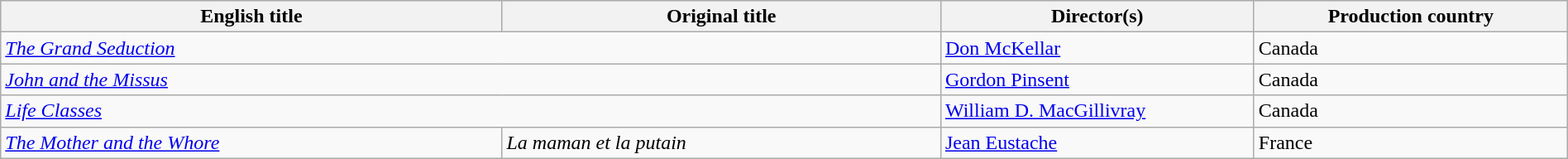<table class="wikitable" width=100%>
<tr>
<th scope="col" width="32%">English title</th>
<th scope="col" width="28%">Original title</th>
<th scope="col" width="20%">Director(s)</th>
<th scope="col" width="20%">Production country</th>
</tr>
<tr>
<td colspan=2><em><a href='#'>The Grand Seduction</a></em></td>
<td><a href='#'>Don McKellar</a></td>
<td>Canada</td>
</tr>
<tr>
<td colspan=2><em><a href='#'>John and the Missus</a></em></td>
<td><a href='#'>Gordon Pinsent</a></td>
<td>Canada</td>
</tr>
<tr>
<td colspan=2><em><a href='#'>Life Classes</a></em></td>
<td><a href='#'>William D. MacGillivray</a></td>
<td>Canada</td>
</tr>
<tr>
<td><em><a href='#'>The Mother and the Whore</a></em></td>
<td><em>La maman et la putain</em></td>
<td><a href='#'>Jean Eustache</a></td>
<td>France</td>
</tr>
</table>
